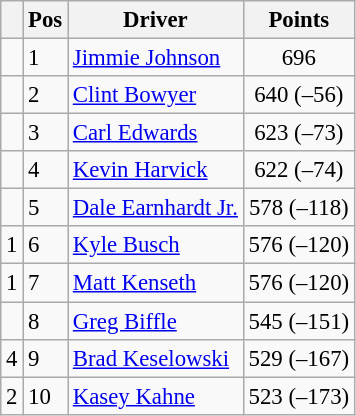<table class="wikitable " style="font-size: 95%;">
<tr>
<th></th>
<th>Pos</th>
<th>Driver</th>
<th>Points</th>
</tr>
<tr>
<td align="left"></td>
<td>1</td>
<td><a href='#'>Jimmie Johnson</a></td>
<td style="text-align:center;">696</td>
</tr>
<tr>
<td align="left"></td>
<td>2</td>
<td><a href='#'>Clint Bowyer</a></td>
<td style="text-align:center;">640 (–56)</td>
</tr>
<tr>
<td align="left"></td>
<td>3</td>
<td><a href='#'>Carl Edwards</a></td>
<td style="text-align:center;">623 (–73)</td>
</tr>
<tr>
<td align="left"></td>
<td>4</td>
<td><a href='#'>Kevin Harvick</a></td>
<td style="text-align:center;">622 (–74)</td>
</tr>
<tr>
<td align="left"></td>
<td>5</td>
<td><a href='#'>Dale Earnhardt Jr.</a></td>
<td style="text-align:center;">578 (–118)</td>
</tr>
<tr>
<td align="left"> 1</td>
<td>6</td>
<td><a href='#'>Kyle Busch</a></td>
<td style="text-align:center;">576 (–120)</td>
</tr>
<tr>
<td align="left"> 1</td>
<td>7</td>
<td><a href='#'>Matt Kenseth</a></td>
<td style="text-align:center;">576 (–120)</td>
</tr>
<tr>
<td align="left"></td>
<td>8</td>
<td><a href='#'>Greg Biffle</a></td>
<td style="text-align:center;">545 (–151)</td>
</tr>
<tr>
<td align="left"> 4</td>
<td>9</td>
<td><a href='#'>Brad Keselowski</a></td>
<td style="text-align:center;">529 (–167)</td>
</tr>
<tr>
<td align="left"> 2</td>
<td>10</td>
<td><a href='#'>Kasey Kahne</a></td>
<td style="text-align:center;">523 (–173)</td>
</tr>
</table>
